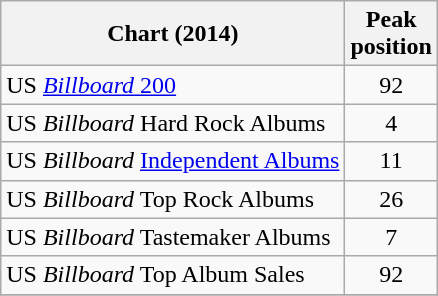<table class="wikitable">
<tr>
<th>Chart (2014)</th>
<th>Peak<br>position</th>
</tr>
<tr>
<td>US <a href='#'><em>Billboard</em> 200</a></td>
<td align="center">92</td>
</tr>
<tr>
<td>US <em>Billboard</em>  Hard Rock Albums</td>
<td align="center">4</td>
</tr>
<tr>
<td>US <em>Billboard</em> <a href='#'>Independent Albums</a></td>
<td align="center">11</td>
</tr>
<tr>
<td>US <em>Billboard</em> Top Rock Albums</td>
<td align="center">26</td>
</tr>
<tr>
<td>US <em>Billboard</em> Tastemaker Albums</td>
<td align="center">7</td>
</tr>
<tr>
<td>US <em>Billboard</em> Top Album Sales</td>
<td align="center">92</td>
</tr>
<tr>
</tr>
</table>
